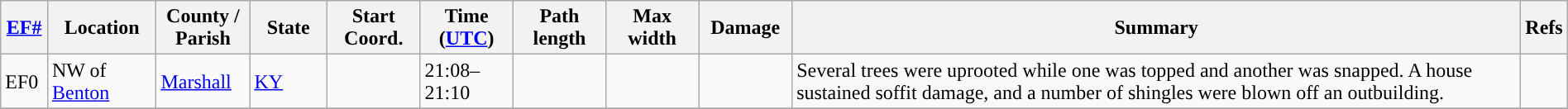<table class="wikitable sortable" style="width:100%;">
<tr>
<th scope="col"  style="width:3%; text-align:center;"><a href='#'>EF#</a></th>
<th scope="col"  style="width:7%; text-align:center;" class="unsortable">Location</th>
<th scope="col"  style="width:6%; text-align:center;" class="unsortable">County / Parish</th>
<th scope="col"  style="width:5%; text-align:center;">State</th>
<th scope="col"  style="width:6%; text-align:center;">Start Coord.</th>
<th scope="col"  style="width:6%; text-align:center;">Time (<a href='#'>UTC</a>)</th>
<th scope="col"  style="width:6%; text-align:center;">Path length</th>
<th scope="col"  style="width:6%; text-align:center;">Max width</th>
<th scope="col"  style="width:6%; text-align:center;">Damage</th>
<th scope="col" class="unsortable" style="width:48%; text-align:center;">Summary</th>
<th scope="col" class="unsortable" style="width:48%; text-align:center;">Refs</th>
</tr>
<tr>
<td>EF0</td>
<td>NW of <a href='#'>Benton</a></td>
<td><a href='#'>Marshall</a></td>
<td><a href='#'>KY</a></td>
<td></td>
<td>21:08–21:10</td>
<td></td>
<td></td>
<td></td>
<td>Several trees were uprooted while one was topped and another was snapped. A house sustained soffit damage, and a number of shingles were blown off an outbuilding.</td>
<td></td>
</tr>
<tr>
</tr>
</table>
